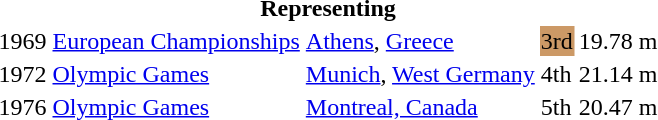<table>
<tr>
<th colspan="5">Representing </th>
</tr>
<tr>
<td>1969</td>
<td><a href='#'>European Championships</a></td>
<td><a href='#'>Athens</a>, <a href='#'>Greece</a></td>
<td bgcolor="cc9966">3rd</td>
<td>19.78 m</td>
</tr>
<tr>
<td>1972</td>
<td><a href='#'>Olympic Games</a></td>
<td><a href='#'>Munich</a>, <a href='#'>West Germany</a></td>
<td>4th</td>
<td>21.14 m</td>
</tr>
<tr>
<td>1976</td>
<td><a href='#'>Olympic Games</a></td>
<td><a href='#'>Montreal, Canada</a></td>
<td>5th</td>
<td>20.47 m</td>
</tr>
</table>
